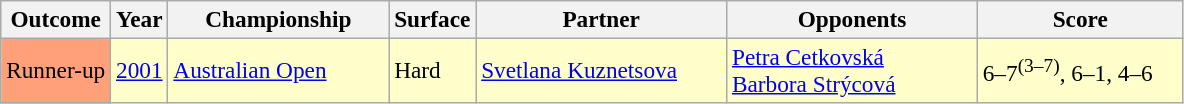<table class="sortable wikitable" style=font-size:97%>
<tr>
<th>Outcome</th>
<th>Year</th>
<th width=140>Championship</th>
<th>Surface</th>
<th width=160>Partner</th>
<th width=160>Opponents</th>
<th width=130>Score</th>
</tr>
<tr style="background:#ffc;">
<td style="background:#ffa07a;">Runner-up</td>
<td><a href='#'>2001</a></td>
<td><a href='#'>Australian Open</a></td>
<td>Hard</td>
<td> <a href='#'>Svetlana Kuznetsova</a></td>
<td> <a href='#'>Petra Cetkovská</a> <br>  <a href='#'>Barbora Strýcová</a></td>
<td>6–7<sup>(3–7)</sup>, 6–1, 4–6</td>
</tr>
</table>
